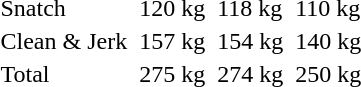<table>
<tr>
<td>Snatch</td>
<td></td>
<td>120 kg</td>
<td></td>
<td>118 kg</td>
<td></td>
<td>110 kg</td>
</tr>
<tr>
<td>Clean & Jerk</td>
<td></td>
<td>157 kg</td>
<td></td>
<td>154 kg</td>
<td></td>
<td>140 kg</td>
</tr>
<tr>
<td>Total</td>
<td></td>
<td>275 kg</td>
<td></td>
<td>274 kg</td>
<td></td>
<td>250 kg</td>
</tr>
</table>
